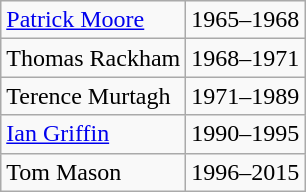<table class="wikitable">
<tr>
<td><a href='#'>Patrick Moore</a></td>
<td>1965–1968</td>
</tr>
<tr>
<td>Thomas Rackham</td>
<td>1968–1971</td>
</tr>
<tr>
<td>Terence Murtagh</td>
<td>1971–1989</td>
</tr>
<tr>
<td><a href='#'>Ian Griffin</a></td>
<td>1990–1995</td>
</tr>
<tr>
<td>Tom Mason</td>
<td>1996–2015</td>
</tr>
</table>
